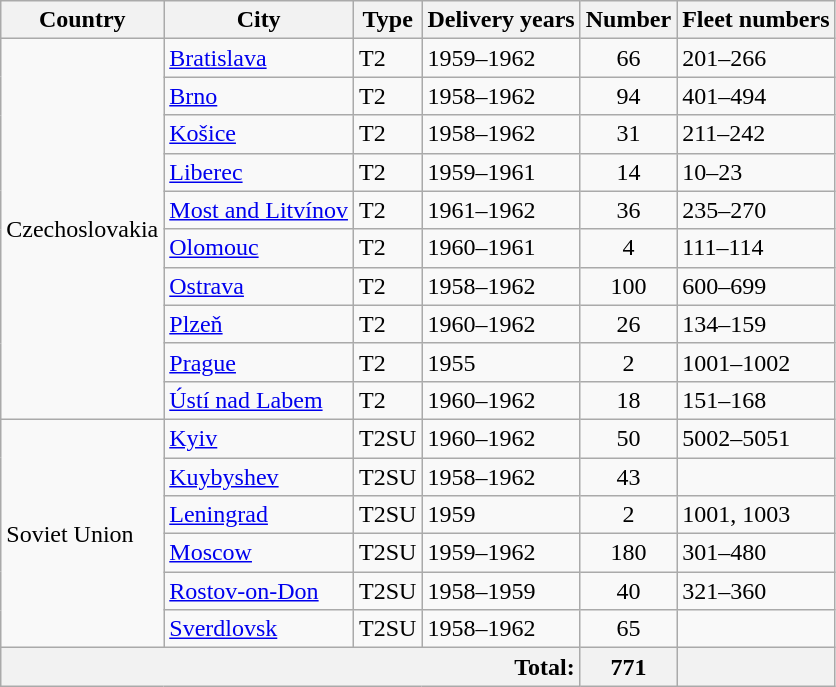<table class="wikitable">
<tr>
<th>Country</th>
<th>City</th>
<th>Type</th>
<th>Delivery years</th>
<th>Number</th>
<th>Fleet numbers</th>
</tr>
<tr>
<td rowspan="10">Czechoslovakia</td>
<td><a href='#'>Bratislava</a></td>
<td>Т2</td>
<td>1959–1962</td>
<td align=center>66</td>
<td>201–266</td>
</tr>
<tr>
<td><a href='#'>Brno</a></td>
<td>Т2</td>
<td>1958–1962</td>
<td align=center>94</td>
<td>401–494</td>
</tr>
<tr>
<td><a href='#'>Košice</a></td>
<td>T2</td>
<td>1958–1962</td>
<td align=center>31</td>
<td>211–242</td>
</tr>
<tr>
<td><a href='#'>Liberec</a></td>
<td>T2</td>
<td>1959–1961</td>
<td align=center>14</td>
<td>10–23</td>
</tr>
<tr>
<td><a href='#'>Most and Litvínov</a></td>
<td>T2</td>
<td>1961–1962</td>
<td align=center>36</td>
<td>235–270</td>
</tr>
<tr>
<td><a href='#'>Olomouc</a></td>
<td>T2</td>
<td>1960–1961</td>
<td align=center>4</td>
<td>111–114</td>
</tr>
<tr>
<td><a href='#'>Ostrava</a></td>
<td>T2</td>
<td>1958–1962</td>
<td align=center>100</td>
<td>600–699</td>
</tr>
<tr>
<td><a href='#'>Plzeň</a></td>
<td>T2</td>
<td>1960–1962</td>
<td align=center>26</td>
<td>134–159</td>
</tr>
<tr>
<td><a href='#'>Prague</a></td>
<td>T2</td>
<td>1955</td>
<td align=center>2</td>
<td>1001–1002</td>
</tr>
<tr>
<td><a href='#'>Ústí nad Labem</a></td>
<td>T2</td>
<td>1960–1962</td>
<td align=center>18</td>
<td>151–168</td>
</tr>
<tr>
<td rowspan="6">Soviet Union</td>
<td><a href='#'>Kyiv</a></td>
<td>Т2SU</td>
<td>1960–1962</td>
<td align=center>50</td>
<td>5002–5051</td>
</tr>
<tr>
<td><a href='#'>Kuybyshev</a></td>
<td>Т2SU</td>
<td>1958–1962</td>
<td align=center>43</td>
<td></td>
</tr>
<tr>
<td><a href='#'>Leningrad</a></td>
<td>Т2SU</td>
<td>1959</td>
<td align=center>2</td>
<td>1001, 1003</td>
</tr>
<tr>
<td><a href='#'>Moscow</a></td>
<td>Т2SU</td>
<td>1959–1962</td>
<td align=center>180</td>
<td>301–480</td>
</tr>
<tr>
<td><a href='#'>Rostov-on-Don</a></td>
<td>Т2SU</td>
<td>1958–1959</td>
<td align=center>40</td>
<td>321–360</td>
</tr>
<tr>
<td><a href='#'>Sverdlovsk</a></td>
<td>Т2SU</td>
<td>1958–1962</td>
<td align=center>65</td>
<td></td>
</tr>
<tr>
<th colspan=4 style="text-align:right">Total:</th>
<th>771</th>
<th></th>
</tr>
</table>
